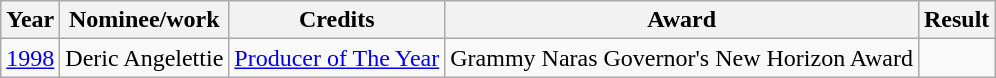<table class="wikitable">
<tr>
<th>Year</th>
<th>Nominee/work</th>
<th>Credits</th>
<th>Award</th>
<th>Result</th>
</tr>
<tr>
<td><a href='#'>1998</a></td>
<td>Deric Angelettie</td>
<td><a href='#'>Producer of The Year</a></td>
<td Best Rap Album>Grammy Naras Governor's New Horizon Award</td>
<td></td>
</tr>
</table>
